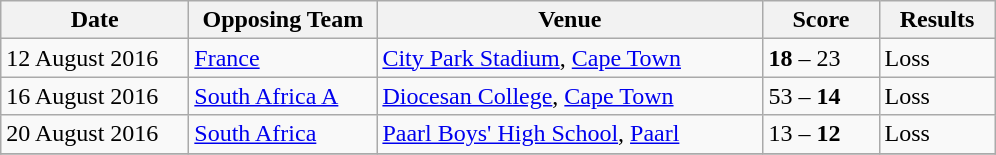<table class="wikitable" style="text-left;">
<tr>
<th style="width:118px">Date</th>
<th style="width:118px">Opposing Team</th>
<th style="width:250px">Venue</th>
<th style="width:70px">Score</th>
<th style="width:70px">Results</th>
</tr>
<tr>
<td>12 August 2016</td>
<td> <a href='#'>France</a></td>
<td><a href='#'>City Park Stadium</a>, <a href='#'>Cape Town</a></td>
<td><strong>18</strong> – 23 </td>
<td>Loss</td>
</tr>
<tr>
<td>16 August 2016</td>
<td> <a href='#'>South Africa A</a></td>
<td><a href='#'>Diocesan College</a>, <a href='#'>Cape Town</a></td>
<td>53 – <strong>14</strong> </td>
<td>Loss</td>
</tr>
<tr>
<td>20 August 2016</td>
<td> <a href='#'>South Africa</a></td>
<td><a href='#'>Paarl Boys' High School</a>, <a href='#'>Paarl</a></td>
<td>13 –  <strong>12</strong> </td>
<td>Loss</td>
</tr>
<tr>
</tr>
</table>
